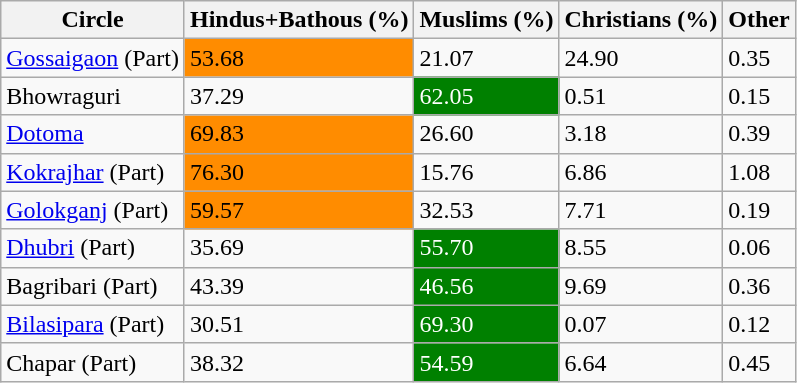<table class="wikitable">
<tr>
<th>Circle</th>
<th>Hindus+Bathous (%)</th>
<th>Muslims (%)</th>
<th>Christians (%)</th>
<th>Other</th>
</tr>
<tr>
<td><a href='#'>Gossaigaon</a> (Part)</td>
<td bgcolor="darkorange">53.68</td>
<td>21.07</td>
<td>24.90</td>
<td>0.35</td>
</tr>
<tr>
<td>Bhowraguri</td>
<td>37.29</td>
<td style="background:green;color:white">62.05</td>
<td>0.51</td>
<td>0.15</td>
</tr>
<tr>
<td><a href='#'>Dotoma</a></td>
<td bgcolor="darkorange">69.83</td>
<td>26.60</td>
<td>3.18</td>
<td>0.39</td>
</tr>
<tr>
<td><a href='#'>Kokrajhar</a> (Part)</td>
<td bgcolor="darkorange">76.30</td>
<td>15.76</td>
<td>6.86</td>
<td>1.08</td>
</tr>
<tr>
<td><a href='#'>Golokganj</a> (Part)</td>
<td bgcolor="darkorange">59.57</td>
<td>32.53</td>
<td>7.71</td>
<td>0.19</td>
</tr>
<tr>
<td><a href='#'>Dhubri</a> (Part)</td>
<td>35.69</td>
<td style="background:green;color:white">55.70</td>
<td>8.55</td>
<td>0.06</td>
</tr>
<tr>
<td>Bagribari (Part)</td>
<td>43.39</td>
<td style="background:green;color:white">46.56</td>
<td>9.69</td>
<td>0.36</td>
</tr>
<tr>
<td><a href='#'>Bilasipara</a> (Part)</td>
<td>30.51</td>
<td style="background:green;color:white">69.30</td>
<td>0.07</td>
<td>0.12</td>
</tr>
<tr>
<td>Chapar (Part)</td>
<td>38.32</td>
<td style="background:green;color:white">54.59</td>
<td>6.64</td>
<td>0.45</td>
</tr>
</table>
